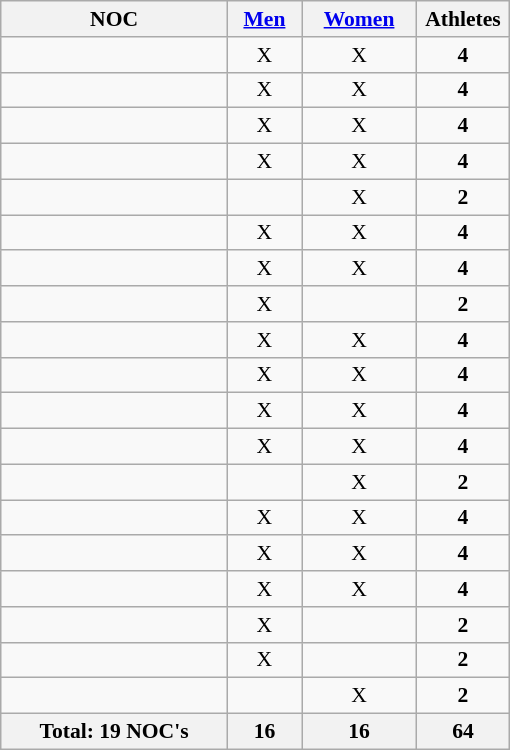<table class="wikitable" width=340 style="text-align:center; font-size:90%">
<tr>
<th>NOC</th>
<th><a href='#'>Men</a></th>
<th><a href='#'>Women</a></th>
<th width=55>Athletes</th>
</tr>
<tr>
<td align=left></td>
<td>X</td>
<td>X</td>
<td><strong>4</strong></td>
</tr>
<tr>
<td align=left></td>
<td>X</td>
<td>X</td>
<td><strong>4</strong></td>
</tr>
<tr>
<td align=left></td>
<td>X</td>
<td>X</td>
<td><strong>4</strong></td>
</tr>
<tr>
<td align=left></td>
<td>X</td>
<td>X</td>
<td><strong>4</strong></td>
</tr>
<tr>
<td align=left></td>
<td></td>
<td>X</td>
<td><strong>2</strong></td>
</tr>
<tr>
<td align=left></td>
<td>X</td>
<td>X</td>
<td><strong>4</strong></td>
</tr>
<tr>
<td align=left></td>
<td>X</td>
<td>X</td>
<td><strong>4</strong></td>
</tr>
<tr>
<td align=left></td>
<td>X</td>
<td></td>
<td><strong>2</strong></td>
</tr>
<tr>
<td align=left></td>
<td>X</td>
<td>X</td>
<td><strong>4</strong></td>
</tr>
<tr>
<td align=left></td>
<td>X</td>
<td>X</td>
<td><strong>4</strong></td>
</tr>
<tr>
<td align=left></td>
<td>X</td>
<td>X</td>
<td><strong>4</strong></td>
</tr>
<tr>
<td align=left></td>
<td>X</td>
<td>X</td>
<td><strong>4</strong></td>
</tr>
<tr>
<td align=left></td>
<td></td>
<td>X</td>
<td><strong>2</strong></td>
</tr>
<tr>
<td align=left></td>
<td>X</td>
<td>X</td>
<td><strong>4</strong></td>
</tr>
<tr>
<td align=left></td>
<td>X</td>
<td>X</td>
<td><strong>4</strong></td>
</tr>
<tr>
<td align=left></td>
<td>X</td>
<td>X</td>
<td><strong>4</strong></td>
</tr>
<tr>
<td align=left></td>
<td>X</td>
<td></td>
<td><strong>2</strong></td>
</tr>
<tr>
<td align=left></td>
<td>X</td>
<td></td>
<td><strong>2</strong></td>
</tr>
<tr>
<td align=left></td>
<td></td>
<td>X</td>
<td><strong>2</strong></td>
</tr>
<tr>
<th>Total: 19 NOC's</th>
<th>16</th>
<th>16</th>
<th>64</th>
</tr>
</table>
